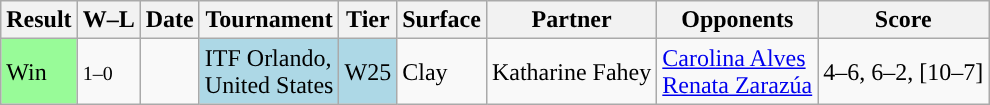<table class="sortable wikitable nowrap">
<tr>
<th>Result</th>
<th class="unsortable">W–L</th>
<th>Date</th>
<th>Tournament</th>
<th>Tier</th>
<th>Surface</th>
<th>Partner</th>
<th>Opponents</th>
<th class="unsortable">Score</th>
</tr>
<tr>
<td bgcolor="98FB98">Win</td>
<td><small>1–0</small></td>
<td></td>
<td style="background:lightblue">ITF Orlando, <br> United States</td>
<td style="background:lightblue">W25</td>
<td>Clay</td>
<td> Katharine Fahey</td>
<td> <a href='#'>Carolina Alves</a> <br>  <a href='#'>Renata Zarazúa</a></td>
<td>4–6, 6–2, [10–7]</td>
</tr>
</table>
